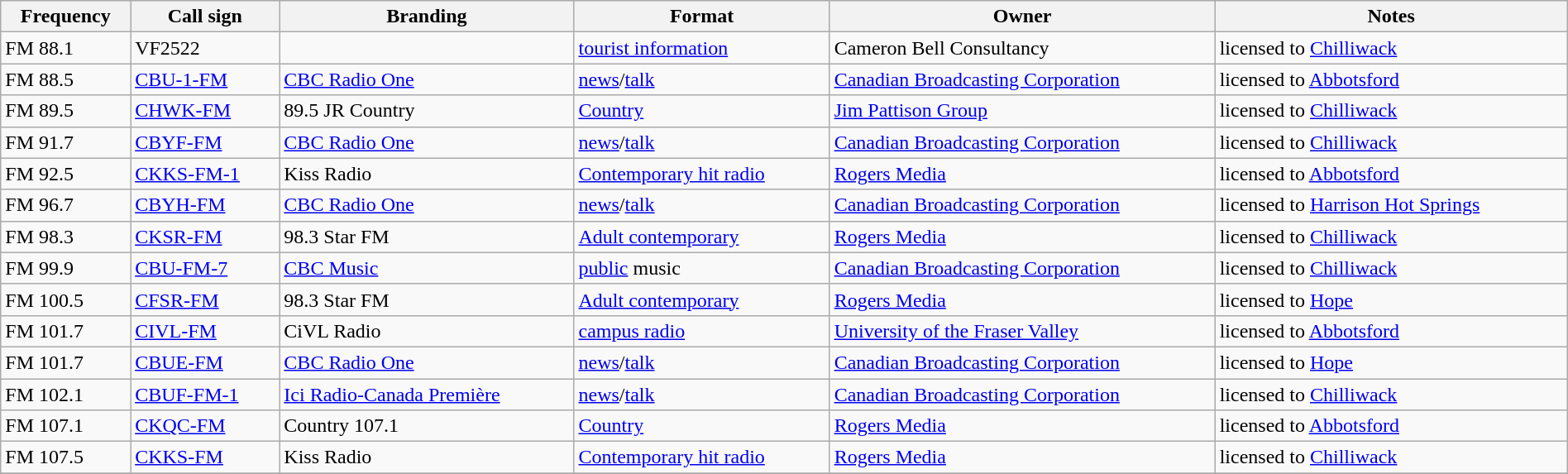<table class="wikitable sortable"  width="100%">
<tr>
<th>Frequency</th>
<th>Call sign</th>
<th>Branding</th>
<th>Format</th>
<th>Owner</th>
<th>Notes</th>
</tr>
<tr>
<td>FM 88.1</td>
<td>VF2522</td>
<td></td>
<td><a href='#'>tourist information</a></td>
<td>Cameron Bell Consultancy</td>
<td>licensed to <a href='#'>Chilliwack</a></td>
</tr>
<tr>
<td>FM 88.5</td>
<td><a href='#'>CBU-1-FM</a></td>
<td><a href='#'>CBC Radio One</a></td>
<td><a href='#'>news</a>/<a href='#'>talk</a></td>
<td><a href='#'>Canadian Broadcasting Corporation</a></td>
<td>licensed to <a href='#'>Abbotsford</a></td>
</tr>
<tr>
<td>FM 89.5</td>
<td><a href='#'>CHWK-FM</a></td>
<td>89.5 JR Country</td>
<td><a href='#'>Country</a></td>
<td><a href='#'>Jim Pattison Group</a></td>
<td>licensed to <a href='#'>Chilliwack</a></td>
</tr>
<tr>
<td>FM 91.7</td>
<td><a href='#'>CBYF-FM</a></td>
<td><a href='#'>CBC Radio One</a></td>
<td><a href='#'>news</a>/<a href='#'>talk</a></td>
<td><a href='#'>Canadian Broadcasting Corporation</a></td>
<td>licensed to <a href='#'>Chilliwack</a></td>
</tr>
<tr>
<td>FM 92.5</td>
<td><a href='#'>CKKS-FM-1</a></td>
<td>Kiss Radio</td>
<td><a href='#'>Contemporary hit radio</a></td>
<td><a href='#'>Rogers Media</a></td>
<td>licensed to <a href='#'>Abbotsford</a></td>
</tr>
<tr>
<td>FM 96.7</td>
<td><a href='#'>CBYH-FM</a></td>
<td><a href='#'>CBC Radio One</a></td>
<td><a href='#'>news</a>/<a href='#'>talk</a></td>
<td><a href='#'>Canadian Broadcasting Corporation</a></td>
<td>licensed to <a href='#'>Harrison Hot Springs</a></td>
</tr>
<tr>
<td>FM 98.3</td>
<td><a href='#'>CKSR-FM</a></td>
<td>98.3 Star FM</td>
<td><a href='#'>Adult contemporary</a></td>
<td><a href='#'>Rogers Media</a></td>
<td>licensed to <a href='#'>Chilliwack</a></td>
</tr>
<tr>
<td>FM 99.9</td>
<td><a href='#'>CBU-FM-7</a></td>
<td><a href='#'>CBC Music</a></td>
<td><a href='#'>public</a> music</td>
<td><a href='#'>Canadian Broadcasting Corporation</a></td>
<td>licensed to <a href='#'>Chilliwack</a></td>
</tr>
<tr>
<td>FM 100.5</td>
<td><a href='#'>CFSR-FM</a></td>
<td>98.3 Star FM</td>
<td><a href='#'>Adult contemporary</a></td>
<td><a href='#'>Rogers Media</a></td>
<td>licensed to <a href='#'>Hope</a></td>
</tr>
<tr>
<td>FM 101.7</td>
<td><a href='#'>CIVL-FM</a></td>
<td>CiVL Radio</td>
<td><a href='#'>campus radio</a></td>
<td><a href='#'>University of the Fraser Valley</a></td>
<td>licensed to <a href='#'>Abbotsford</a></td>
</tr>
<tr>
<td>FM 101.7</td>
<td><a href='#'>CBUE-FM</a></td>
<td><a href='#'>CBC Radio One</a></td>
<td><a href='#'>news</a>/<a href='#'>talk</a></td>
<td><a href='#'>Canadian Broadcasting Corporation</a></td>
<td>licensed to <a href='#'>Hope</a></td>
</tr>
<tr>
<td>FM 102.1</td>
<td><a href='#'>CBUF-FM-1</a></td>
<td><a href='#'>Ici Radio-Canada Première</a></td>
<td><a href='#'>news</a>/<a href='#'>talk</a></td>
<td><a href='#'>Canadian Broadcasting Corporation</a></td>
<td>licensed to <a href='#'>Chilliwack</a></td>
</tr>
<tr>
<td>FM 107.1</td>
<td><a href='#'>CKQC-FM</a></td>
<td>Country 107.1</td>
<td><a href='#'>Country</a></td>
<td><a href='#'>Rogers Media</a></td>
<td>licensed to <a href='#'>Abbotsford</a></td>
</tr>
<tr>
<td>FM 107.5</td>
<td><a href='#'>CKKS-FM</a></td>
<td>Kiss Radio</td>
<td><a href='#'>Contemporary hit radio</a></td>
<td><a href='#'>Rogers Media</a></td>
<td>licensed to <a href='#'>Chilliwack</a></td>
</tr>
<tr>
</tr>
</table>
